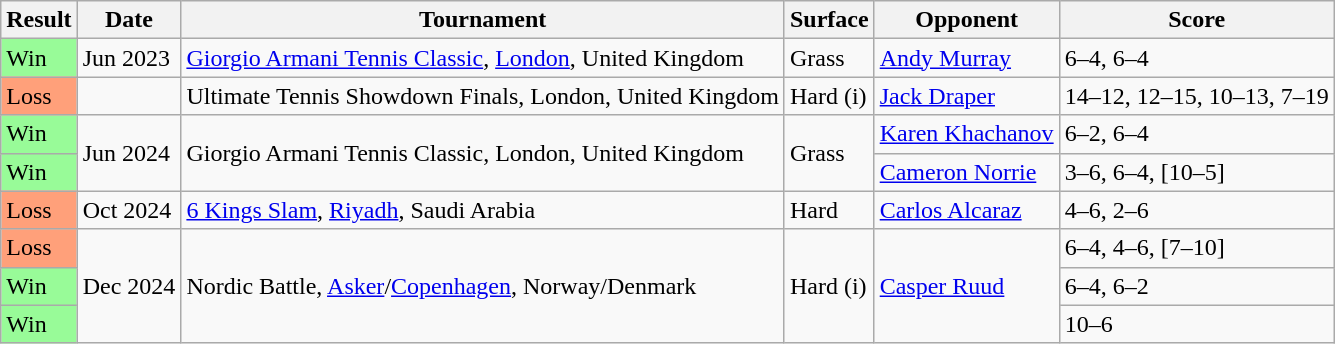<table class="sortable wikitable">
<tr>
<th>Result</th>
<th>Date</th>
<th>Tournament</th>
<th>Surface</th>
<th>Opponent</th>
<th class="unsortable">Score</th>
</tr>
<tr>
<td bgcolor=98fb98>Win</td>
<td>Jun 2023</td>
<td><a href='#'>Giorgio Armani Tennis Classic</a>, <a href='#'>London</a>, United Kingdom</td>
<td>Grass</td>
<td> <a href='#'>Andy Murray</a></td>
<td>6–4, 6–4</td>
</tr>
<tr>
<td bgcolor=ffa07a>Loss</td>
<td><a href='#'></a></td>
<td>Ultimate Tennis Showdown Finals, London, United Kingdom</td>
<td>Hard (i)</td>
<td> <a href='#'>Jack Draper</a></td>
<td>14–12, 12–15, 10–13, 7–19</td>
</tr>
<tr>
<td bgcolor=98fb98>Win</td>
<td rowspan="2">Jun 2024</td>
<td rowspan="2">Giorgio Armani Tennis Classic, London, United Kingdom</td>
<td rowspan="2">Grass</td>
<td> <a href='#'>Karen Khachanov</a></td>
<td>6–2, 6–4</td>
</tr>
<tr>
<td bgcolor=98fb98>Win</td>
<td> <a href='#'>Cameron Norrie</a></td>
<td>3–6, 6–4, [10–5]</td>
</tr>
<tr>
<td bgcolor=ffa07a>Loss</td>
<td>Oct 2024</td>
<td><a href='#'>6 Kings Slam</a>, <a href='#'>Riyadh</a>, Saudi Arabia</td>
<td>Hard</td>
<td> <a href='#'>Carlos Alcaraz</a></td>
<td>4–6, 2–6</td>
</tr>
<tr>
<td bgcolor=ffa07a>Loss</td>
<td rowspan="3">Dec 2024</td>
<td rowspan="3">Nordic Battle, <a href='#'>Asker</a>/<a href='#'>Copenhagen</a>, Norway/Denmark</td>
<td rowspan="3">Hard (i)</td>
<td rowspan="3"> <a href='#'>Casper Ruud</a></td>
<td>6–4, 4–6, [7–10]</td>
</tr>
<tr>
<td bgcolor=98fb98>Win</td>
<td>6–4, 6–2</td>
</tr>
<tr>
<td bgcolor=98fb98>Win</td>
<td>10–6</td>
</tr>
</table>
